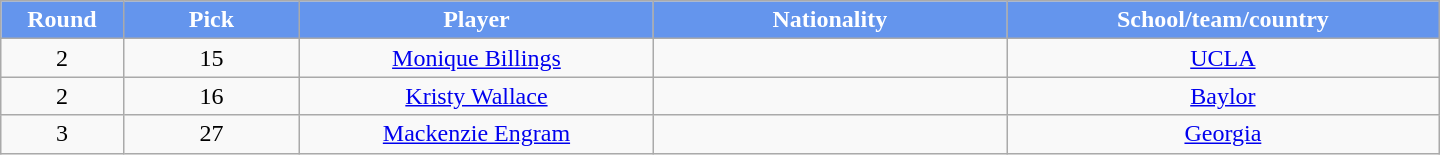<table class="wikitable" style="text-align:center; width:60em">
<tr>
<th style="background:#6495ED; color:white;" width="2%">Round</th>
<th style="background:#6495ED; color:white;" width="5%">Pick</th>
<th style="background:#6495ED; color:white;" width="10%">Player</th>
<th style="background:#6495ED; color:white;" width="10%">Nationality</th>
<th style="background:#6495ED; color:white;" width="10%">School/team/country</th>
</tr>
<tr>
<td>2</td>
<td>15</td>
<td><a href='#'>Monique Billings</a></td>
<td></td>
<td><a href='#'>UCLA</a></td>
</tr>
<tr>
<td>2</td>
<td>16</td>
<td><a href='#'>Kristy Wallace</a></td>
<td></td>
<td><a href='#'>Baylor</a></td>
</tr>
<tr>
<td>3</td>
<td>27</td>
<td><a href='#'>Mackenzie Engram</a></td>
<td></td>
<td><a href='#'>Georgia</a></td>
</tr>
</table>
